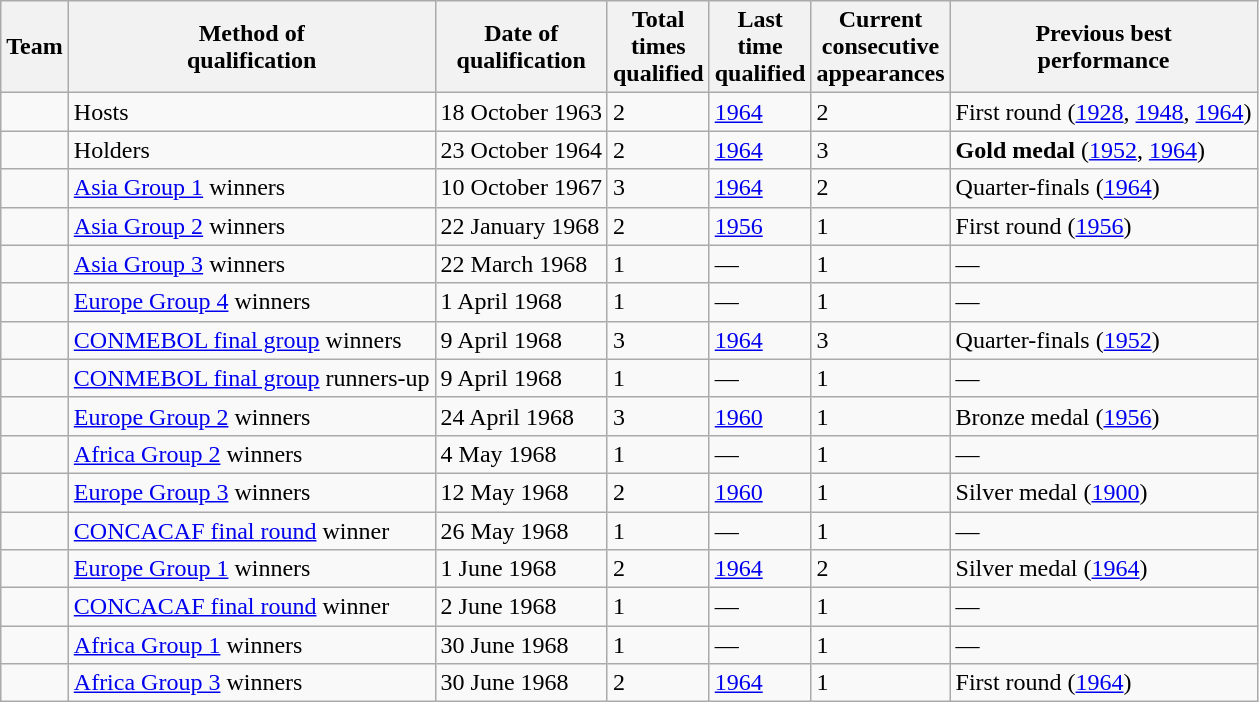<table class="wikitable sortable col3right col4center col5center col6center">
<tr>
<th scope="col">Team</th>
<th scope="col" data-sort-type="text">Method of<br>qualification</th>
<th scope="col" data-sort-type="date">Date of<br>qualification</th>
<th scope="col">Total<br>times<br>qualified</th>
<th scope="col">Last<br>time<br>qualified</th>
<th scope="col">Current<br>consecutive<br>appearances</th>
<th scope="col" data-sort-type="number">Previous best<br>performance</th>
</tr>
<tr>
<td></td>
<td data-sort-value="a">Hosts</td>
<td>18 October 1963</td>
<td>2</td>
<td><a href='#'>1964</a></td>
<td>2</td>
<td data-sort-value="2">First round (<a href='#'>1928</a>, <a href='#'>1948</a>, <a href='#'>1964</a>)</td>
</tr>
<tr>
<td></td>
<td data-sort-value="b">Holders</td>
<td>23 October 1964</td>
<td>2</td>
<td><a href='#'>1964</a></td>
<td>3</td>
<td data-sort-value="8"><strong>Gold medal</strong> (<a href='#'>1952</a>, <a href='#'>1964</a>)</td>
</tr>
<tr>
<td></td>
<td data-sort-value="c"><a href='#'>Asia Group 1</a> winners</td>
<td>10 October 1967</td>
<td>3</td>
<td><a href='#'>1964</a></td>
<td>2</td>
<td data-sort-value="3">Quarter-finals (<a href='#'>1964</a>)</td>
</tr>
<tr>
<td></td>
<td data-sort-value="c"><a href='#'>Asia Group 2</a> winners</td>
<td>22 January 1968</td>
<td>2</td>
<td><a href='#'>1956</a></td>
<td>1</td>
<td data-sort-value="3">First round (<a href='#'>1956</a>)</td>
</tr>
<tr>
<td></td>
<td data-sort-value="c"><a href='#'>Asia Group 3</a> winners</td>
<td>22 March 1968</td>
<td>1</td>
<td>—</td>
<td>1</td>
<td data-sort-value="1">—</td>
</tr>
<tr>
<td></td>
<td data-sort-value="c"><a href='#'>Europe Group 4</a> winners</td>
<td>1 April 1968</td>
<td>1</td>
<td>—</td>
<td>1</td>
<td data-sort-value="1">—</td>
</tr>
<tr>
<td></td>
<td data-sort-value="c"><a href='#'>CONMEBOL final group</a> winners</td>
<td>9 April 1968</td>
<td>3</td>
<td><a href='#'>1964</a></td>
<td>3</td>
<td data-sort-value="3">Quarter-finals (<a href='#'>1952</a>)</td>
</tr>
<tr>
<td></td>
<td data-sort-value="c"><a href='#'>CONMEBOL final group</a> runners-up</td>
<td>9 April 1968</td>
<td>1</td>
<td>—</td>
<td>1</td>
<td data-sort-value="1">—</td>
</tr>
<tr>
<td></td>
<td data-sort-value="c"><a href='#'>Europe Group 2</a> winners</td>
<td>24 April 1968</td>
<td>3</td>
<td><a href='#'>1960</a></td>
<td>1</td>
<td data-sort-value="6">Bronze medal (<a href='#'>1956</a>)</td>
</tr>
<tr>
<td></td>
<td data-sort-value="c"><a href='#'>Africa Group 2</a> winners</td>
<td>4 May 1968</td>
<td>1</td>
<td>—</td>
<td>1</td>
<td data-sort-value="1">—</td>
</tr>
<tr>
<td></td>
<td data-sort-value="c"><a href='#'>Europe Group 3</a> winners</td>
<td>12 May 1968</td>
<td>2</td>
<td><a href='#'>1960</a></td>
<td>1</td>
<td data-sort-value="7">Silver medal (<a href='#'>1900</a>)</td>
</tr>
<tr>
<td></td>
<td data-sort-value="c"><a href='#'>CONCACAF final round</a> winner</td>
<td>26 May 1968</td>
<td>1</td>
<td>—</td>
<td>1</td>
<td data-sort-value="1">—</td>
</tr>
<tr>
<td></td>
<td data-sort-value="c"><a href='#'>Europe Group 1</a> winners</td>
<td>1 June 1968</td>
<td>2</td>
<td><a href='#'>1964</a></td>
<td>2</td>
<td data-sort-value="7">Silver medal (<a href='#'>1964</a>)</td>
</tr>
<tr>
<td></td>
<td data-sort-value="c"><a href='#'>CONCACAF final round</a> winner</td>
<td>2 June 1968</td>
<td>1</td>
<td>—</td>
<td>1</td>
<td data-sort-value="1">—</td>
</tr>
<tr>
<td></td>
<td data-sort-value="c"><a href='#'>Africa Group 1</a> winners</td>
<td>30 June 1968</td>
<td>1</td>
<td>—</td>
<td>1</td>
<td data-sort-value="1">—</td>
</tr>
<tr>
<td><s></s></td>
<td data-sort-value="c"><a href='#'>Africa Group 3</a> winners</td>
<td>30 June 1968</td>
<td>2</td>
<td><a href='#'>1964</a></td>
<td>1</td>
<td data-sort-value="2">First round (<a href='#'>1964</a>)</td>
</tr>
</table>
